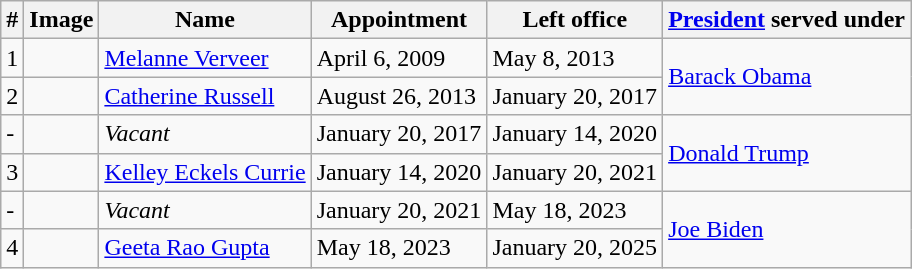<table class="wikitable">
<tr>
<th>#</th>
<th>Image</th>
<th>Name</th>
<th>Appointment</th>
<th>Left office</th>
<th><a href='#'>President</a> served under</th>
</tr>
<tr>
<td>1</td>
<td></td>
<td><a href='#'>Melanne Verveer</a></td>
<td>April 6, 2009</td>
<td>May 8, 2013</td>
<td rowspan=2><a href='#'>Barack Obama</a></td>
</tr>
<tr>
<td>2</td>
<td></td>
<td><a href='#'>Catherine Russell</a></td>
<td>August 26, 2013</td>
<td>January 20, 2017</td>
</tr>
<tr>
<td>-</td>
<td></td>
<td><em>Vacant</em></td>
<td>January 20, 2017</td>
<td>January 14, 2020</td>
<td rowspan=2><a href='#'>Donald Trump</a></td>
</tr>
<tr>
<td>3</td>
<td></td>
<td><a href='#'>Kelley Eckels Currie</a></td>
<td>January 14, 2020</td>
<td>January 20, 2021</td>
</tr>
<tr>
<td>-</td>
<td></td>
<td><em>Vacant</em></td>
<td>January 20, 2021</td>
<td>May 18, 2023</td>
<td rowspan=2><a href='#'>Joe Biden</a></td>
</tr>
<tr>
<td>4</td>
<td></td>
<td><a href='#'>Geeta Rao Gupta</a></td>
<td>May 18, 2023</td>
<td>January 20, 2025</td>
</tr>
</table>
